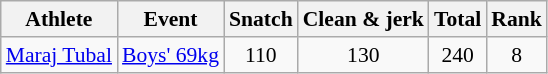<table class="wikitable" style="font-size:90%">
<tr>
<th>Athlete</th>
<th>Event</th>
<th>Snatch</th>
<th>Clean & jerk</th>
<th>Total</th>
<th>Rank</th>
</tr>
<tr>
<td><a href='#'>Maraj Tubal</a></td>
<td><a href='#'>Boys' 69kg</a></td>
<td align=center>110</td>
<td align=center>130</td>
<td align=center>240</td>
<td align=center>8</td>
</tr>
</table>
